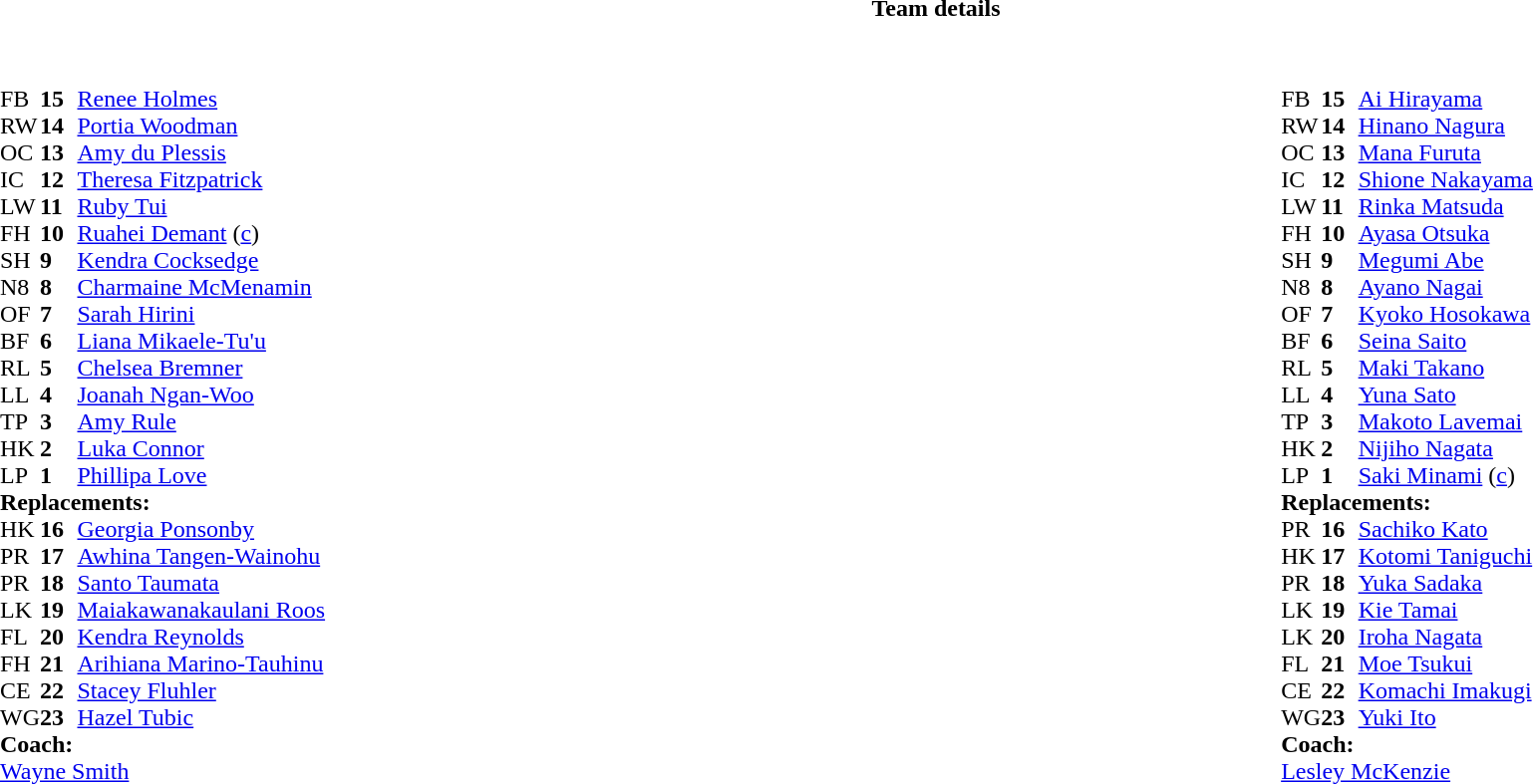<table class="collapsible collapsed" border="0" style="width:100%">
<tr>
<th>Team details</th>
</tr>
<tr>
<td><br><table style="width:100%">
<tr>
<td style="vertical-align:top;width:50%"><br><table cellspacing="0" cellpadding="0">
<tr>
<th width="25"></th>
<th width="25"></th>
</tr>
<tr>
<td>FB</td>
<td><strong>15</strong></td>
<td><a href='#'>Renee Holmes</a></td>
</tr>
<tr>
<td>RW</td>
<td><strong>14</strong></td>
<td><a href='#'>Portia Woodman</a></td>
</tr>
<tr>
<td>OC</td>
<td><strong>13</strong></td>
<td><a href='#'>Amy du Plessis</a></td>
</tr>
<tr>
<td>IC</td>
<td><strong>12</strong></td>
<td><a href='#'>Theresa Fitzpatrick</a></td>
<td></td>
<td></td>
</tr>
<tr>
<td>LW</td>
<td><strong>11</strong></td>
<td><a href='#'>Ruby Tui</a></td>
</tr>
<tr>
<td>FH</td>
<td><strong>10</strong></td>
<td><a href='#'>Ruahei Demant</a> (<a href='#'>c</a>)</td>
<td></td>
<td></td>
</tr>
<tr>
<td>SH</td>
<td><strong>9</strong></td>
<td><a href='#'>Kendra Cocksedge</a></td>
<td></td>
<td></td>
</tr>
<tr>
<td>N8</td>
<td><strong>8</strong></td>
<td><a href='#'>Charmaine McMenamin</a></td>
</tr>
<tr>
<td>OF</td>
<td><strong>7</strong></td>
<td><a href='#'>Sarah Hirini</a></td>
<td></td>
<td></td>
</tr>
<tr>
<td>BF</td>
<td><strong>6</strong></td>
<td><a href='#'>Liana Mikaele-Tu'u</a></td>
</tr>
<tr>
<td>RL</td>
<td><strong>5</strong></td>
<td><a href='#'>Chelsea Bremner</a></td>
<td></td>
<td></td>
</tr>
<tr>
<td>LL</td>
<td><strong>4</strong></td>
<td><a href='#'>Joanah Ngan-Woo</a></td>
</tr>
<tr>
<td>TP</td>
<td><strong>3</strong></td>
<td><a href='#'>Amy Rule</a></td>
<td></td>
<td></td>
</tr>
<tr>
<td>HK</td>
<td><strong>2</strong></td>
<td><a href='#'>Luka Connor</a></td>
<td></td>
<td></td>
</tr>
<tr>
<td>LP</td>
<td><strong>1</strong></td>
<td><a href='#'>Phillipa Love</a></td>
<td></td>
<td></td>
</tr>
<tr>
<td colspan="3"><strong>Replacements:</strong></td>
</tr>
<tr>
<td>HK</td>
<td><strong>16</strong></td>
<td><a href='#'>Georgia Ponsonby</a></td>
<td></td>
<td></td>
</tr>
<tr>
<td>PR</td>
<td><strong>17</strong></td>
<td><a href='#'>Awhina Tangen-Wainohu</a></td>
<td></td>
<td></td>
</tr>
<tr>
<td>PR</td>
<td><strong>18</strong></td>
<td><a href='#'>Santo Taumata</a></td>
<td></td>
<td></td>
</tr>
<tr>
<td>LK</td>
<td><strong>19</strong></td>
<td><a href='#'>Maiakawanakaulani Roos</a></td>
<td></td>
<td></td>
</tr>
<tr>
<td>FL</td>
<td><strong>20</strong></td>
<td><a href='#'>Kendra Reynolds</a></td>
<td></td>
<td></td>
</tr>
<tr>
<td>FH</td>
<td><strong>21</strong></td>
<td><a href='#'>Arihiana Marino-Tauhinu</a></td>
<td></td>
<td></td>
</tr>
<tr>
<td>CE</td>
<td><strong>22</strong></td>
<td><a href='#'>Stacey Fluhler</a></td>
<td></td>
<td></td>
</tr>
<tr>
<td>WG</td>
<td><strong>23</strong></td>
<td><a href='#'>Hazel Tubic</a></td>
<td></td>
<td></td>
</tr>
<tr>
<td colspan="3"><strong>Coach:</strong></td>
</tr>
<tr>
<td colspan="3"><a href='#'>Wayne Smith</a></td>
</tr>
</table>
</td>
<td style="vertical-align:top"></td>
<td style="vertical-align:top;width:50%"><br><table cellspacing="0" cellpadding="0" style="margin:auto">
<tr>
<th width="25"></th>
<th width="25"></th>
</tr>
<tr>
<td>FB</td>
<td><strong>15</strong></td>
<td><a href='#'>Ai Hirayama</a></td>
<td></td>
<td></td>
</tr>
<tr>
<td>RW</td>
<td><strong>14</strong></td>
<td><a href='#'>Hinano Nagura</a></td>
</tr>
<tr>
<td>OC</td>
<td><strong>13</strong></td>
<td><a href='#'>Mana Furuta</a></td>
<td></td>
<td></td>
</tr>
<tr>
<td>IC</td>
<td><strong>12</strong></td>
<td><a href='#'>Shione Nakayama</a></td>
</tr>
<tr>
<td>LW</td>
<td><strong>11</strong></td>
<td><a href='#'>Rinka Matsuda</a></td>
</tr>
<tr>
<td>FH</td>
<td><strong>10</strong></td>
<td><a href='#'>Ayasa Otsuka</a></td>
</tr>
<tr>
<td>SH</td>
<td><strong>9</strong></td>
<td><a href='#'>Megumi Abe</a></td>
</tr>
<tr>
<td>N8</td>
<td><strong>8</strong></td>
<td><a href='#'>Ayano Nagai</a></td>
</tr>
<tr>
<td>OF</td>
<td><strong>7</strong></td>
<td><a href='#'>Kyoko Hosokawa</a></td>
<td></td>
<td></td>
</tr>
<tr>
<td>BF</td>
<td><strong>6</strong></td>
<td><a href='#'>Seina Saito</a></td>
</tr>
<tr>
<td>RL</td>
<td><strong>5</strong></td>
<td><a href='#'>Maki Takano</a></td>
</tr>
<tr>
<td>LL</td>
<td><strong>4</strong></td>
<td><a href='#'>Yuna Sato</a></td>
<td></td>
<td></td>
</tr>
<tr>
<td>TP</td>
<td><strong>3</strong></td>
<td><a href='#'>Makoto Lavemai</a></td>
<td></td>
<td></td>
</tr>
<tr>
<td>HK</td>
<td><strong>2</strong></td>
<td><a href='#'>Nijiho Nagata</a></td>
<td></td>
<td></td>
</tr>
<tr>
<td>LP</td>
<td><strong>1</strong></td>
<td><a href='#'>Saki Minami</a> (<a href='#'>c</a>)</td>
<td></td>
<td></td>
</tr>
<tr>
<td colspan="3"><strong>Replacements:</strong></td>
</tr>
<tr>
<td>PR</td>
<td><strong>16</strong></td>
<td><a href='#'>Sachiko Kato</a></td>
<td></td>
<td></td>
</tr>
<tr>
<td>HK</td>
<td><strong>17</strong></td>
<td><a href='#'>Kotomi Taniguchi</a></td>
<td></td>
<td></td>
</tr>
<tr>
<td>PR</td>
<td><strong>18</strong></td>
<td><a href='#'>Yuka Sadaka</a></td>
<td></td>
<td></td>
</tr>
<tr>
<td>LK</td>
<td><strong>19</strong></td>
<td><a href='#'>Kie Tamai</a></td>
<td></td>
<td></td>
</tr>
<tr>
<td>LK</td>
<td><strong>20</strong></td>
<td><a href='#'>Iroha Nagata</a></td>
<td></td>
<td></td>
</tr>
<tr>
<td>FL</td>
<td><strong>21</strong></td>
<td><a href='#'>Moe Tsukui</a></td>
</tr>
<tr>
<td>CE</td>
<td><strong>22</strong></td>
<td><a href='#'>Komachi Imakugi</a></td>
<td></td>
<td></td>
</tr>
<tr>
<td>WG</td>
<td><strong>23</strong></td>
<td><a href='#'>Yuki Ito</a></td>
<td></td>
<td></td>
</tr>
<tr>
<td colspan="3"><strong>Coach:</strong></td>
</tr>
<tr>
<td colspan="3"><a href='#'>Lesley McKenzie</a></td>
</tr>
</table>
</td>
</tr>
</table>
</td>
</tr>
</table>
